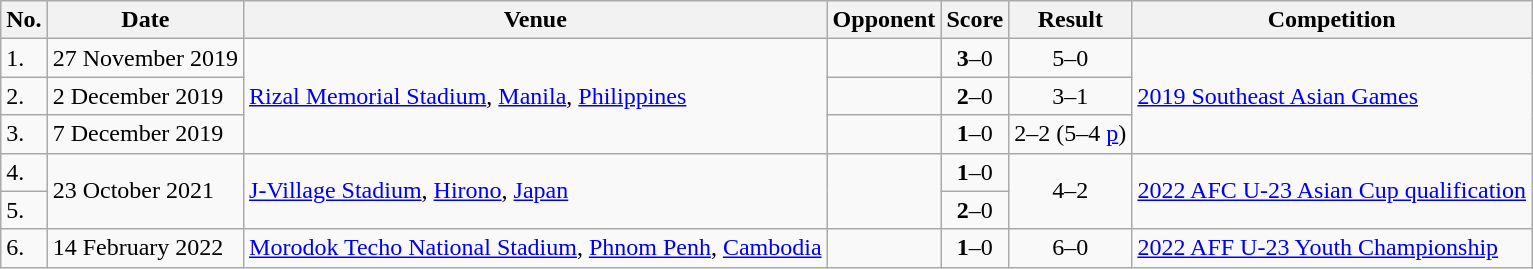<table class="wikitable">
<tr>
<th>No.</th>
<th>Date</th>
<th>Venue</th>
<th>Opponent</th>
<th>Score</th>
<th>Result</th>
<th>Competition</th>
</tr>
<tr>
<td>1.</td>
<td>27 November 2019</td>
<td rowspan="3"><a href='#'>Rizal Memorial Stadium</a>, <a href='#'>Manila</a>, <a href='#'>Philippines</a></td>
<td></td>
<td align="center"><strong>3</strong>–0</td>
<td align="center">5–0</td>
<td rowspan="3"><a href='#'>2019 Southeast Asian Games</a></td>
</tr>
<tr>
<td>2.</td>
<td>2 December 2019</td>
<td></td>
<td align="center"><strong>2</strong>–0</td>
<td align="center">3–1</td>
</tr>
<tr>
<td>3.</td>
<td>7 December 2019</td>
<td></td>
<td align="center"><strong>1</strong>–0</td>
<td align="center">2–2 (5–4 <a href='#'>p</a>)</td>
</tr>
<tr>
<td>4.</td>
<td rowspan="2">23 October 2021</td>
<td rowspan="2"><a href='#'>J-Village Stadium</a>, <a href='#'>Hirono</a>, <a href='#'>Japan</a></td>
<td rowspan="2"></td>
<td align="center"><strong>1</strong>–0</td>
<td rowspan="2" align="center">4–2</td>
<td rowspan="2"><a href='#'>2022 AFC U-23 Asian Cup qualification</a></td>
</tr>
<tr>
<td>5.</td>
<td align="center"><strong>2</strong>–0</td>
</tr>
<tr>
<td>6.</td>
<td>14 February 2022</td>
<td><a href='#'>Morodok Techo National Stadium</a>, <a href='#'>Phnom Penh</a>, <a href='#'>Cambodia</a></td>
<td></td>
<td align="center"><strong>1</strong>–0</td>
<td align="center">6–0</td>
<td><a href='#'>2022 AFF U-23 Youth Championship</a></td>
</tr>
</table>
